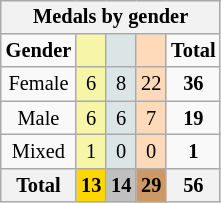<table class="wikitable" style="font-size:85%;float:left;text-align:center">
<tr style="background:#efefef;">
<th colspan=5><strong>Medals by gender</strong></th>
</tr>
<tr>
<td><strong>Gender</strong></td>
<td style="background:#F7F6A8"></td>
<td style="background:#DCE5E5"></td>
<td style="background:#FFDAB9"></td>
<td><strong>Total</strong></td>
</tr>
<tr>
<td>Female</td>
<td style="background:#F7F6A8">6</td>
<td style="background:#DCE5E5">8</td>
<td style="background:#FFDAB9">22</td>
<td><strong>36</strong></td>
</tr>
<tr>
<td>Male</td>
<td style="background:#F7F6A8">6</td>
<td style="background:#DCE5E5">6</td>
<td style="background:#FFDAB9">7</td>
<td><strong>19</strong></td>
</tr>
<tr>
<td>Mixed</td>
<td style="background:#F7F6A8">1</td>
<td style="background:#DCE5E5">0</td>
<td style="background:#FFDAB9">0</td>
<td><strong>1</strong></td>
</tr>
<tr>
<th><strong>Total</strong></th>
<th style="background:gold;"><strong>13</strong></th>
<th style="background:silver;"><strong>14</strong></th>
<th style="background:#c96;"><strong>29</strong></th>
<th><strong>56</strong></th>
</tr>
</table>
